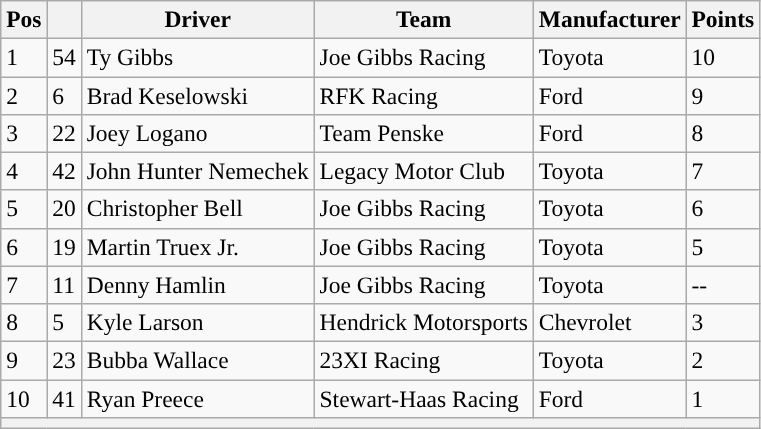<table class="wikitable" style="font-size:98%">
<tr>
<th>Pos</th>
<th></th>
<th>Driver</th>
<th>Team</th>
<th>Manufacturer</th>
<th>Points</th>
</tr>
<tr>
<td>1</td>
<td>54</td>
<td>Ty Gibbs</td>
<td>Joe Gibbs Racing</td>
<td>Toyota</td>
<td>10</td>
</tr>
<tr>
<td>2</td>
<td>6</td>
<td>Brad Keselowski</td>
<td>RFK Racing</td>
<td>Ford</td>
<td>9</td>
</tr>
<tr>
<td>3</td>
<td>22</td>
<td>Joey Logano</td>
<td>Team Penske</td>
<td>Ford</td>
<td>8</td>
</tr>
<tr>
<td>4</td>
<td>42</td>
<td>John Hunter Nemechek</td>
<td>Legacy Motor Club</td>
<td>Toyota</td>
<td>7</td>
</tr>
<tr>
<td>5</td>
<td>20</td>
<td>Christopher Bell</td>
<td>Joe Gibbs Racing</td>
<td>Toyota</td>
<td>6</td>
</tr>
<tr>
<td>6</td>
<td>19</td>
<td>Martin Truex Jr.</td>
<td>Joe Gibbs Racing</td>
<td>Toyota</td>
<td>5</td>
</tr>
<tr>
<td>7</td>
<td>11</td>
<td>Denny Hamlin</td>
<td>Joe Gibbs Racing</td>
<td>Toyota</td>
<td>--</td>
</tr>
<tr>
<td>8</td>
<td>5</td>
<td>Kyle Larson</td>
<td>Hendrick Motorsports</td>
<td>Chevrolet</td>
<td>3</td>
</tr>
<tr>
<td>9</td>
<td>23</td>
<td>Bubba Wallace</td>
<td>23XI Racing</td>
<td>Toyota</td>
<td>2</td>
</tr>
<tr>
<td>10</td>
<td>41</td>
<td>Ryan Preece</td>
<td>Stewart-Haas Racing</td>
<td>Ford</td>
<td>1</td>
</tr>
<tr>
<th colspan="6"></th>
</tr>
</table>
